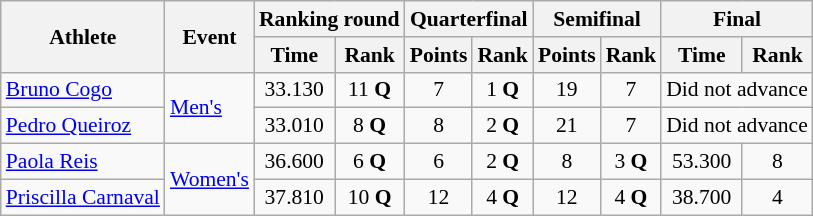<table class="wikitable" border="1" style="font-size:90%">
<tr>
<th rowspan=2>Athlete</th>
<th rowspan=2>Event</th>
<th colspan=2>Ranking round</th>
<th colspan=2>Quarterfinal</th>
<th colspan=2>Semifinal</th>
<th colspan=2>Final</th>
</tr>
<tr>
<th>Time</th>
<th>Rank</th>
<th>Points</th>
<th>Rank</th>
<th>Points</th>
<th>Rank</th>
<th>Time</th>
<th>Rank</th>
</tr>
<tr align=center>
<td align=left><a href='#'>Bruno Cogo</a></td>
<td align=left rowspan=2><a href='#'>Men's</a></td>
<td>33.130</td>
<td>11 <strong>Q</strong></td>
<td>7</td>
<td>1 <strong>Q</strong></td>
<td>19</td>
<td>7</td>
<td colspan=2>Did not advance</td>
</tr>
<tr align=center>
<td align=left><a href='#'>Pedro Queiroz</a></td>
<td>33.010</td>
<td>8 <strong>Q</strong></td>
<td>8</td>
<td>2 <strong>Q</strong></td>
<td>21</td>
<td>7</td>
<td colspan=2>Did not advance</td>
</tr>
<tr align=center>
<td align=left><a href='#'>Paola Reis</a></td>
<td align=left rowspan=2><a href='#'>Women's</a></td>
<td>36.600</td>
<td>6 <strong>Q</strong></td>
<td>6</td>
<td>2 <strong>Q</strong></td>
<td>8</td>
<td>3 <strong>Q</strong></td>
<td>53.300</td>
<td>8</td>
</tr>
<tr align=center>
<td align=left><a href='#'>Priscilla Carnaval</a></td>
<td>37.810</td>
<td>10 <strong>Q</strong></td>
<td>12</td>
<td>4 <strong>Q</strong></td>
<td>12</td>
<td>4 <strong>Q</strong></td>
<td>38.700</td>
<td>4</td>
</tr>
</table>
